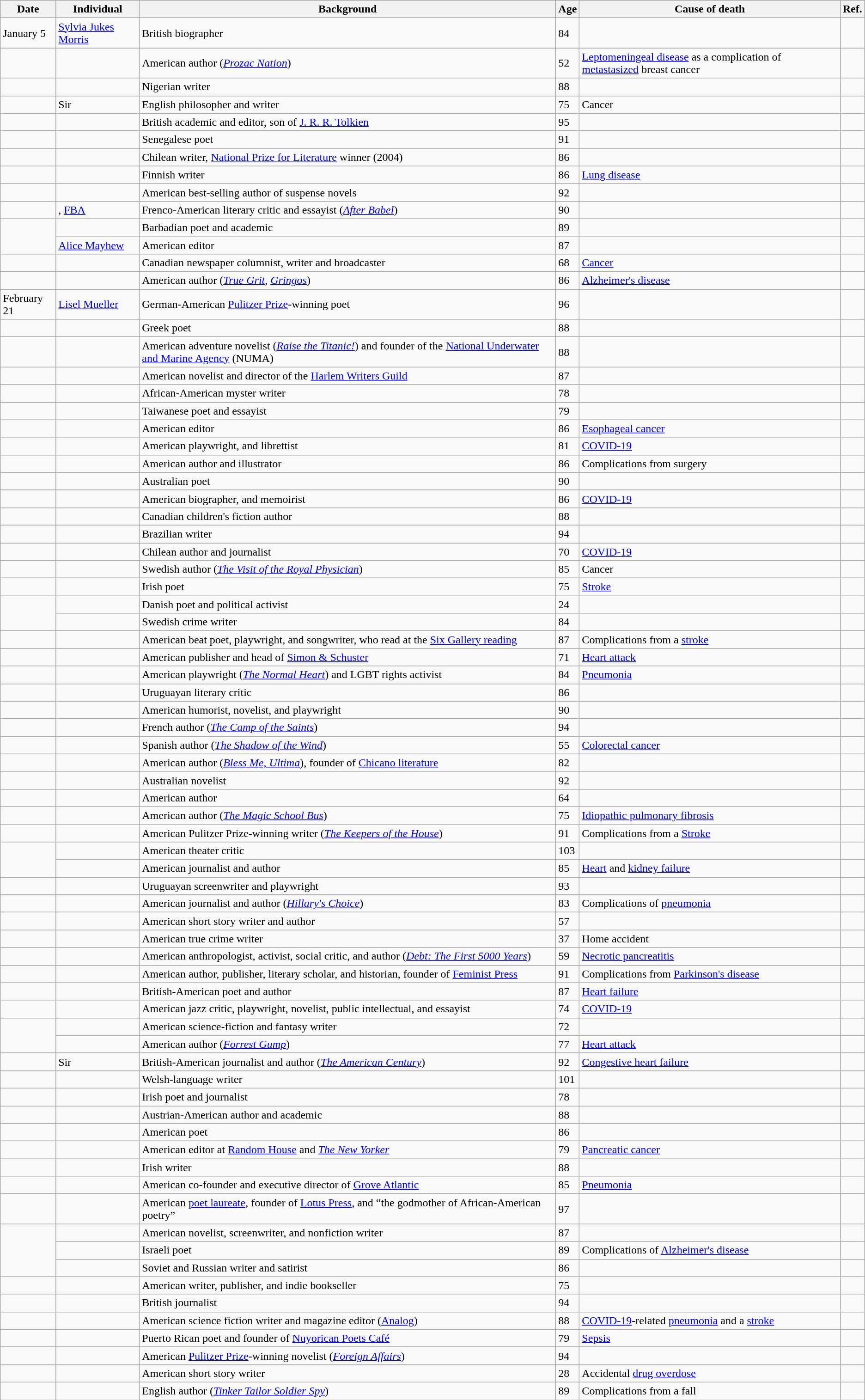<table class="wikitable">
<tr>
<th>Date</th>
<th>Individual</th>
<th>Background</th>
<th>Age</th>
<th>Cause of death</th>
<th>Ref.</th>
</tr>
<tr>
<td>January 5</td>
<td><a href='#'>Sylvia Jukes Morris</a></td>
<td>British biographer</td>
<td>84</td>
<td></td>
<td></td>
</tr>
<tr>
<td></td>
<td></td>
<td>American author (<em><a href='#'>Prozac Nation</a></em>)</td>
<td>52</td>
<td><a href='#'>Leptomeningeal disease</a> as a complication of <a href='#'>metastasized</a> breast cancer</td>
<td></td>
</tr>
<tr>
<td></td>
<td></td>
<td>Nigerian writer</td>
<td>88</td>
<td></td>
<td></td>
</tr>
<tr>
<td></td>
<td>Sir </td>
<td>English philosopher and writer</td>
<td>75</td>
<td>Cancer</td>
<td></td>
</tr>
<tr>
<td></td>
<td></td>
<td>British academic and editor, son of <a href='#'>J. R. R. Tolkien</a></td>
<td>95</td>
<td></td>
<td></td>
</tr>
<tr>
<td></td>
<td></td>
<td>Senegalese poet</td>
<td>91</td>
<td></td>
<td></td>
</tr>
<tr>
<td></td>
<td></td>
<td>Chilean writer, <a href='#'>National Prize for Literature</a> winner (2004)</td>
<td>86</td>
<td></td>
<td></td>
</tr>
<tr>
<td></td>
<td></td>
<td>Finnish writer</td>
<td>86</td>
<td><a href='#'>Lung disease</a></td>
<td></td>
</tr>
<tr>
<td></td>
<td></td>
<td>American best-selling author of suspense novels</td>
<td>92</td>
<td></td>
<td></td>
</tr>
<tr>
<td></td>
<td>, <a href='#'>FBA</a></td>
<td>Frenco-American literary critic and essayist (<em><a href='#'>After Babel</a></em>)</td>
<td>90</td>
<td></td>
<td></td>
</tr>
<tr>
<td rowspan="2"></td>
<td></td>
<td>Barbadian poet and academic</td>
<td>89</td>
<td></td>
<td></td>
</tr>
<tr>
<td><a href='#'>Alice Mayhew</a></td>
<td>American editor</td>
<td>87</td>
<td></td>
<td></td>
</tr>
<tr>
<td></td>
<td></td>
<td>Canadian newspaper columnist,  writer and broadcaster</td>
<td>68</td>
<td><a href='#'>Cancer</a></td>
<td></td>
</tr>
<tr>
<td></td>
<td></td>
<td>American author (<em><a href='#'>True Grit</a>, <a href='#'>Gringos</a></em>)</td>
<td>86</td>
<td><a href='#'>Alzheimer's disease</a></td>
<td></td>
</tr>
<tr>
<td>February 21</td>
<td><a href='#'>Lisel Mueller</a></td>
<td>German-American <a href='#'>Pulitzer Prize</a>-winning poet</td>
<td>96</td>
<td></td>
<td></td>
</tr>
<tr>
<td></td>
<td></td>
<td>Greek poet</td>
<td>88</td>
<td></td>
<td></td>
</tr>
<tr>
<td></td>
<td></td>
<td>American adventure novelist (<em><a href='#'>Raise the Titanic!</a></em>) and  founder of the <a href='#'>National Underwater and Marine Agency</a> (NUMA)</td>
<td>88</td>
<td></td>
<td></td>
</tr>
<tr>
<td></td>
<td></td>
<td>American novelist and director of the <a href='#'>Harlem Writers Guild</a></td>
<td>87</td>
<td></td>
<td></td>
</tr>
<tr>
<td></td>
<td></td>
<td>African-American myster writer</td>
<td>78</td>
<td></td>
<td></td>
</tr>
<tr>
<td></td>
<td></td>
<td>Taiwanese poet and essayist</td>
<td>79</td>
<td></td>
<td></td>
</tr>
<tr>
<td></td>
<td></td>
<td>American editor</td>
<td>86</td>
<td><a href='#'>Esophageal cancer</a></td>
<td></td>
</tr>
<tr>
<td></td>
<td></td>
<td>American playwright, and librettist</td>
<td>81</td>
<td><a href='#'>COVID-19</a></td>
<td></td>
</tr>
<tr>
<td></td>
<td></td>
<td>American author and illustrator</td>
<td>86</td>
<td>Complications from surgery</td>
<td></td>
</tr>
<tr>
<td></td>
<td></td>
<td>Australian poet</td>
<td>90</td>
<td></td>
<td></td>
</tr>
<tr>
<td></td>
<td></td>
<td>American biographer, and memoirist</td>
<td>86</td>
<td><a href='#'>COVID-19</a></td>
<td></td>
</tr>
<tr>
<td></td>
<td></td>
<td>Canadian children's fiction author</td>
<td>88</td>
<td></td>
<td></td>
</tr>
<tr>
<td></td>
<td></td>
<td>Brazilian writer</td>
<td>94</td>
<td></td>
<td></td>
</tr>
<tr>
<td></td>
<td></td>
<td>Chilean author and journalist</td>
<td>70</td>
<td><a href='#'>COVID-19</a></td>
<td></td>
</tr>
<tr>
<td></td>
<td></td>
<td>Swedish author (<em><a href='#'>The Visit of the Royal Physician</a></em>)</td>
<td>85</td>
<td>Cancer</td>
<td></td>
</tr>
<tr>
<td></td>
<td></td>
<td>Irish poet</td>
<td>75</td>
<td><a href='#'>Stroke</a></td>
<td></td>
</tr>
<tr>
<td rowspan="2"></td>
<td></td>
<td>Danish poet and political activist</td>
<td>24</td>
<td></td>
<td></td>
</tr>
<tr>
<td></td>
<td>Swedish crime writer</td>
<td>84</td>
<td></td>
<td></td>
</tr>
<tr>
<td></td>
<td></td>
<td>American beat poet, playwright, and songwriter, who read at the <a href='#'>Six Gallery reading</a></td>
<td>87</td>
<td>Complications from a <a href='#'>stroke</a></td>
<td></td>
</tr>
<tr>
<td></td>
<td></td>
<td>American publisher and head of <a href='#'>Simon & Schuster</a></td>
<td>71</td>
<td><a href='#'>Heart attack</a></td>
<td></td>
</tr>
<tr>
<td></td>
<td></td>
<td>American playwright (<em><a href='#'>The Normal Heart</a></em>) and LGBT rights activist</td>
<td>84</td>
<td><a href='#'>Pneumonia</a></td>
<td></td>
</tr>
<tr>
<td></td>
<td></td>
<td>Uruguayan literary critic</td>
<td>86</td>
<td></td>
<td></td>
</tr>
<tr>
<td></td>
<td></td>
<td>American humorist, novelist, and playwright</td>
<td>90</td>
<td></td>
<td></td>
</tr>
<tr>
<td></td>
<td></td>
<td>French author (<em><a href='#'>The Camp of the Saints</a></em>)</td>
<td>94</td>
<td></td>
<td></td>
</tr>
<tr>
<td></td>
<td></td>
<td>Spanish author (<em><a href='#'>The Shadow of the Wind</a></em>)</td>
<td>55</td>
<td><a href='#'>Colorectal cancer</a></td>
<td></td>
</tr>
<tr>
<td></td>
<td></td>
<td>American author (<em><a href='#'>Bless Me, Ultima</a></em>), founder of <a href='#'>Chicano literature</a></td>
<td>82</td>
<td></td>
<td></td>
</tr>
<tr>
<td></td>
<td></td>
<td>Australian novelist</td>
<td>92</td>
<td></td>
<td></td>
</tr>
<tr>
<td></td>
<td></td>
<td>American author</td>
<td>64</td>
<td></td>
<td></td>
</tr>
<tr>
<td></td>
<td></td>
<td>American author (<em><a href='#'>The Magic School Bus</a></em>)</td>
<td>75</td>
<td><a href='#'>Idiopathic pulmonary fibrosis</a></td>
<td></td>
</tr>
<tr>
<td></td>
<td></td>
<td>American Pulitzer Prize-winning writer (<em><a href='#'>The Keepers of the House</a></em>)</td>
<td>91</td>
<td>Complications from a <a href='#'>Stroke</a></td>
<td></td>
</tr>
<tr>
<td rowspan="2"></td>
<td></td>
<td>American theater critic</td>
<td>103</td>
<td></td>
<td></td>
</tr>
<tr>
<td></td>
<td>American journalist and author</td>
<td>85</td>
<td><a href='#'>Heart</a> and <a href='#'>kidney failure</a></td>
<td></td>
</tr>
<tr>
<td></td>
<td></td>
<td>Uruguayan screenwriter and playwright</td>
<td>93</td>
<td></td>
<td></td>
</tr>
<tr>
<td></td>
<td></td>
<td>American journalist and author (<em><a href='#'>Hillary's Choice</a></em>)</td>
<td>83</td>
<td>Complications of <a href='#'>pneumonia</a></td>
<td></td>
</tr>
<tr>
<td></td>
<td></td>
<td>American short story writer and author</td>
<td>57</td>
<td></td>
<td></td>
</tr>
<tr>
<td></td>
<td></td>
<td>American true crime writer</td>
<td>37</td>
<td>Home accident</td>
<td></td>
</tr>
<tr>
<td></td>
<td></td>
<td>American anthropologist, activist, social critic, and author (<em><a href='#'>Debt: The First 5000 Years</a></em>)</td>
<td>59</td>
<td><a href='#'>Necrotic pancreatitis</a></td>
<td></td>
</tr>
<tr>
<td></td>
<td></td>
<td>American author, publisher, literary scholar, and historian, founder of <a href='#'>Feminist Press</a></td>
<td>91</td>
<td>Complications from <a href='#'>Parkinson's disease</a></td>
<td></td>
</tr>
<tr>
<td></td>
<td></td>
<td>British-American poet and author</td>
<td>87</td>
<td><a href='#'>Heart failure</a></td>
<td></td>
</tr>
<tr>
<td></td>
<td></td>
<td>American jazz critic, playwright, novelist, public intellectual, and essayist</td>
<td>74</td>
<td><a href='#'>COVID-19</a></td>
<td></td>
</tr>
<tr>
<td rowspan="2"></td>
<td></td>
<td>American science-fiction and fantasy writer</td>
<td>72</td>
<td></td>
<td></td>
</tr>
<tr>
<td></td>
<td>American author (<a href='#'><em>Forrest Gump</em></a>)</td>
<td>77</td>
<td><a href='#'>Heart attack</a></td>
<td></td>
</tr>
<tr>
<td></td>
<td>Sir </td>
<td>British-American journalist and author (<em><a href='#'>The American Century</a></em>)</td>
<td>92</td>
<td><a href='#'>Congestive heart failure</a></td>
<td></td>
</tr>
<tr>
<td></td>
<td></td>
<td>Welsh-language writer</td>
<td>101</td>
<td></td>
<td></td>
</tr>
<tr>
<td></td>
<td></td>
<td>Irish poet and journalist</td>
<td>78</td>
<td></td>
<td></td>
</tr>
<tr>
<td></td>
<td></td>
<td>Austrian-American author and academic</td>
<td>88</td>
<td></td>
<td></td>
</tr>
<tr>
<td></td>
<td></td>
<td>American poet</td>
<td>86</td>
<td></td>
<td></td>
</tr>
<tr>
<td></td>
<td></td>
<td>American editor at <a href='#'>Random House</a> and <em><a href='#'>The New Yorker</a></em></td>
<td>79</td>
<td><a href='#'>Pancreatic cancer</a></td>
<td></td>
</tr>
<tr>
<td></td>
<td></td>
<td>Irish writer</td>
<td>88</td>
<td></td>
<td></td>
</tr>
<tr>
<td></td>
<td></td>
<td>American co-founder and executive director of <a href='#'>Grove Atlantic</a></td>
<td>85</td>
<td><a href='#'>Pneumonia</a></td>
<td></td>
</tr>
<tr>
<td></td>
<td></td>
<td>American <a href='#'>poet laureate</a>, founder of <a href='#'>Lotus Press</a>, and “the godmother of African-American poetry”</td>
<td>97</td>
<td></td>
<td></td>
</tr>
<tr>
<td rowspan="3"></td>
<td></td>
<td>American novelist, screenwriter, and nonfiction writer</td>
<td>87</td>
<td></td>
<td></td>
</tr>
<tr>
<td></td>
<td>Israeli poet</td>
<td>89</td>
<td>Complications of <a href='#'>Alzheimer's disease</a></td>
<td></td>
</tr>
<tr>
<td></td>
<td>Soviet and Russian writer and satirist</td>
<td>86</td>
<td></td>
<td></td>
</tr>
<tr>
<td></td>
<td></td>
<td>American writer, publisher, and indie bookseller</td>
<td>75</td>
<td></td>
<td></td>
</tr>
<tr>
<td></td>
<td></td>
<td>British journalist</td>
<td>94</td>
<td></td>
<td></td>
</tr>
<tr>
<td></td>
<td></td>
<td>American science fiction writer and magazine editor (<a href='#'>Analog</a>)</td>
<td>88</td>
<td><a href='#'>COVID-19</a>-related <a href='#'>pneumonia</a> and a <a href='#'>stroke</a></td>
<td></td>
</tr>
<tr>
<td></td>
<td></td>
<td>Puerto Rican poet and founder of <a href='#'>Nuyorican Poets Café</a></td>
<td>79</td>
<td><a href='#'>Sepsis</a></td>
<td></td>
</tr>
<tr>
<td></td>
<td></td>
<td>American <a href='#'>Pulitzer Prize</a>-winning novelist (<em><a href='#'>Foreign Affairs</a></em>)</td>
<td>94</td>
<td></td>
<td></td>
</tr>
<tr>
<td></td>
<td></td>
<td>American short story writer</td>
<td>28</td>
<td>Accidental <a href='#'>drug overdose</a></td>
<td></td>
</tr>
<tr>
<td></td>
<td></td>
<td>English author (<em><a href='#'>Tinker Tailor Soldier Spy</a></em>)</td>
<td>89</td>
<td>Complications from a fall</td>
<td></td>
</tr>
</table>
